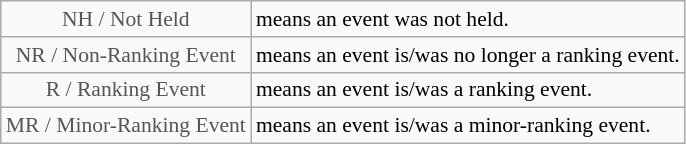<table class="wikitable" style="font-size:90%">
<tr>
<td style="text-align:center; color:#555555;" colspan="4">NH / Not Held</td>
<td>means an event was not held.</td>
</tr>
<tr>
<td style="text-align:center; color:#555555;" colspan="4">NR / Non-Ranking Event</td>
<td>means an event is/was no longer a ranking event.</td>
</tr>
<tr>
<td style="text-align:center; color:#555555;" colspan="4">R / Ranking Event</td>
<td>means an event is/was a ranking event.</td>
</tr>
<tr>
<td style="text-align:center; color:#555555;" colspan="4">MR / Minor-Ranking Event</td>
<td>means an event is/was a minor-ranking event.</td>
</tr>
</table>
